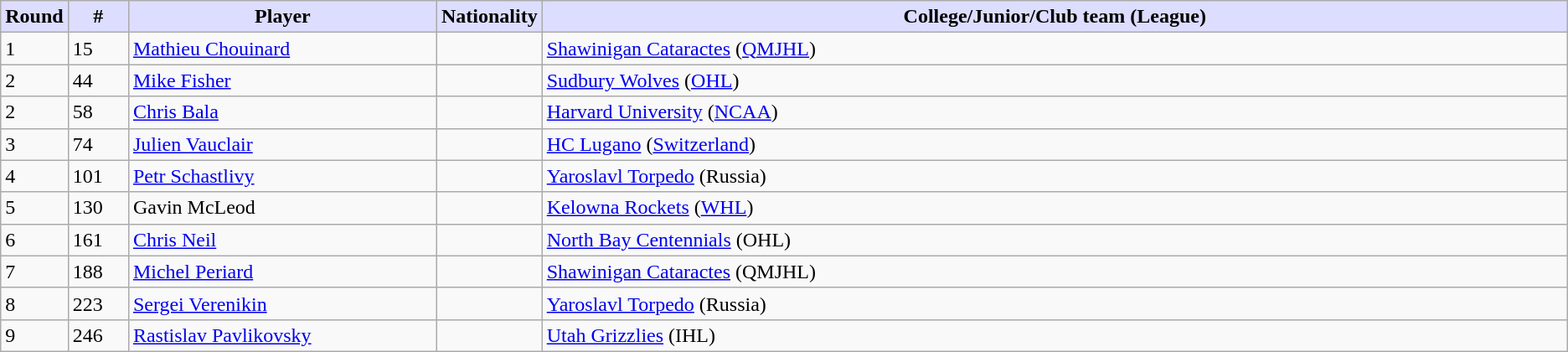<table class="wikitable">
<tr style="text-align:center;">
<th style="background:#ddf; width:4.0%;">Round</th>
<th style="background:#ddf; width:4.0%;">#</th>
<th style="background:#ddf; width:21.0%;">Player</th>
<th style="background:#ddf; width:21.0;">Nationality</th>
<th style="background:#ddf; width:100.0%;">College/Junior/Club team (League)</th>
</tr>
<tr>
<td>1</td>
<td>15</td>
<td><a href='#'>Mathieu Chouinard</a></td>
<td></td>
<td><a href='#'>Shawinigan Cataractes</a> (<a href='#'>QMJHL</a>)</td>
</tr>
<tr>
<td>2</td>
<td>44</td>
<td><a href='#'>Mike Fisher</a></td>
<td></td>
<td><a href='#'>Sudbury Wolves</a> (<a href='#'>OHL</a>)</td>
</tr>
<tr>
<td>2</td>
<td>58</td>
<td><a href='#'>Chris Bala</a></td>
<td></td>
<td><a href='#'>Harvard University</a> (<a href='#'>NCAA</a>)</td>
</tr>
<tr>
<td>3</td>
<td>74</td>
<td><a href='#'>Julien Vauclair</a></td>
<td></td>
<td><a href='#'>HC Lugano</a> (<a href='#'>Switzerland</a>)</td>
</tr>
<tr>
<td>4</td>
<td>101</td>
<td><a href='#'>Petr Schastlivy</a></td>
<td></td>
<td><a href='#'>Yaroslavl Torpedo</a> (Russia)</td>
</tr>
<tr>
<td>5</td>
<td>130</td>
<td>Gavin McLeod</td>
<td></td>
<td><a href='#'>Kelowna Rockets</a> (<a href='#'>WHL</a>)</td>
</tr>
<tr>
<td>6</td>
<td>161</td>
<td><a href='#'>Chris Neil</a></td>
<td></td>
<td><a href='#'>North Bay Centennials</a> (OHL)</td>
</tr>
<tr>
<td>7</td>
<td>188</td>
<td><a href='#'>Michel Periard</a></td>
<td></td>
<td><a href='#'>Shawinigan Cataractes</a> (QMJHL)</td>
</tr>
<tr>
<td>8</td>
<td>223</td>
<td><a href='#'>Sergei Verenikin</a></td>
<td></td>
<td><a href='#'>Yaroslavl Torpedo</a> (Russia)</td>
</tr>
<tr>
<td>9</td>
<td>246</td>
<td><a href='#'>Rastislav Pavlikovsky</a></td>
<td></td>
<td><a href='#'>Utah Grizzlies</a> (IHL)</td>
</tr>
</table>
